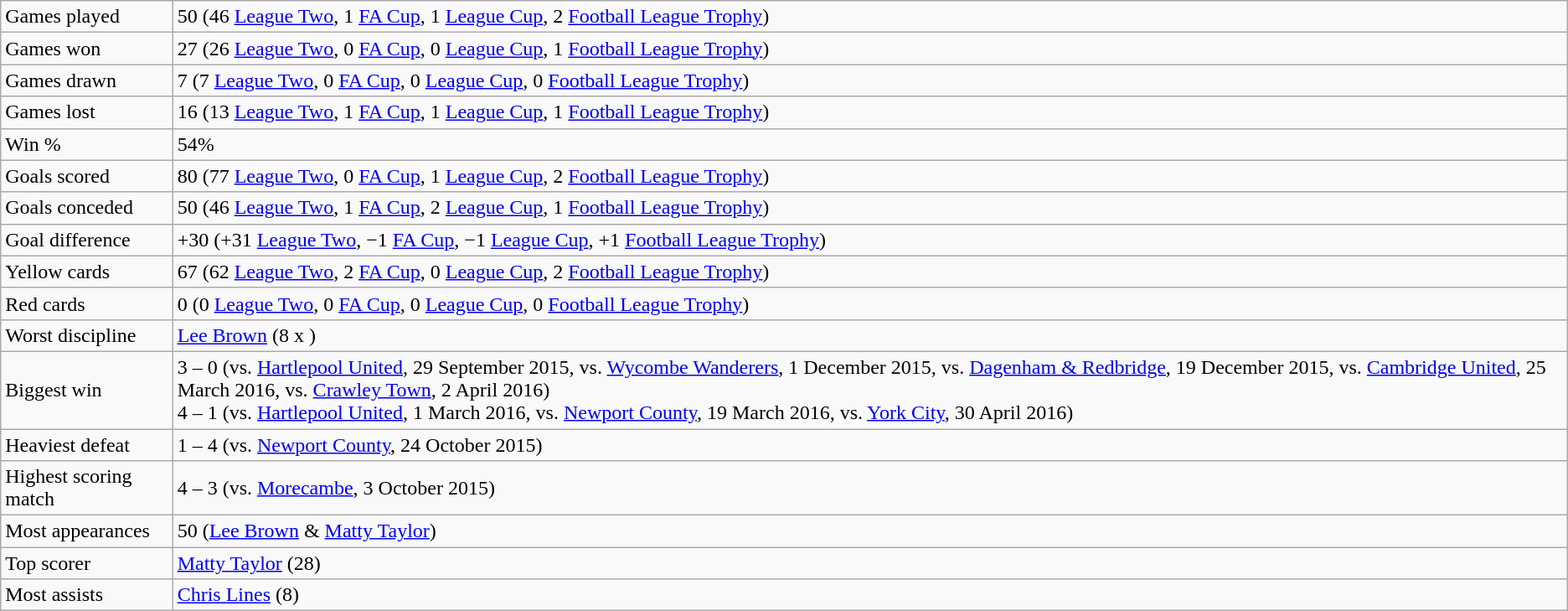<table class="wikitable"  class= style="text-align:left; font-size:95%">
<tr>
<td>Games played</td>
<td>50 (46 <a href='#'>League Two</a>, 1 <a href='#'>FA Cup</a>, 1 <a href='#'>League Cup</a>, 2 <a href='#'>Football League Trophy</a>)</td>
</tr>
<tr>
<td>Games won</td>
<td>27 (26 <a href='#'>League Two</a>, 0 <a href='#'>FA Cup</a>, 0 <a href='#'>League Cup</a>, 1 <a href='#'>Football League Trophy</a>)</td>
</tr>
<tr>
<td>Games drawn</td>
<td>7 (7 <a href='#'>League Two</a>, 0 <a href='#'>FA Cup</a>, 0 <a href='#'>League Cup</a>, 0 <a href='#'>Football League Trophy</a>)</td>
</tr>
<tr>
<td>Games lost</td>
<td>16 (13 <a href='#'>League Two</a>, 1 <a href='#'>FA Cup</a>, 1 <a href='#'>League Cup</a>, 1 <a href='#'>Football League Trophy</a>)</td>
</tr>
<tr>
<td>Win %</td>
<td>54%</td>
</tr>
<tr>
<td>Goals scored</td>
<td>80 (77 <a href='#'>League Two</a>, 0 <a href='#'>FA Cup</a>, 1 <a href='#'>League Cup</a>, 2 <a href='#'>Football League Trophy</a>)</td>
</tr>
<tr>
<td>Goals conceded</td>
<td>50 (46 <a href='#'>League Two</a>, 1 <a href='#'>FA Cup</a>, 2 <a href='#'>League Cup</a>, 1 <a href='#'>Football League Trophy</a>)</td>
</tr>
<tr>
<td>Goal difference</td>
<td>+30 (+31 <a href='#'>League Two</a>, −1 <a href='#'>FA Cup</a>, −1 <a href='#'>League Cup</a>, +1 <a href='#'>Football League Trophy</a>)</td>
</tr>
<tr>
<td>Yellow cards</td>
<td>67 (62 <a href='#'>League Two</a>, 2 <a href='#'>FA Cup</a>, 0 <a href='#'>League Cup</a>, 2 <a href='#'>Football League Trophy</a>)</td>
</tr>
<tr>
<td>Red cards</td>
<td>0 (0 <a href='#'>League Two</a>, 0 <a href='#'>FA Cup</a>, 0 <a href='#'>League Cup</a>, 0 <a href='#'>Football League Trophy</a>)</td>
</tr>
<tr>
<td>Worst discipline</td>
<td><a href='#'>Lee Brown</a> (8 x )</td>
</tr>
<tr>
<td>Biggest win</td>
<td>3 – 0 (vs. <a href='#'>Hartlepool United</a>, 29 September 2015, vs. <a href='#'>Wycombe Wanderers</a>, 1 December 2015, vs. <a href='#'>Dagenham & Redbridge</a>, 19 December 2015, vs. <a href='#'>Cambridge United</a>, 25 March 2016, vs. <a href='#'>Crawley Town</a>, 2 April 2016)<br>4 – 1 (vs. <a href='#'>Hartlepool United</a>, 1 March 2016, vs. <a href='#'>Newport County</a>, 19 March 2016, vs. <a href='#'>York City</a>, 30 April 2016)</td>
</tr>
<tr>
<td>Heaviest defeat</td>
<td>1 – 4 (vs. <a href='#'>Newport County</a>, 24 October 2015)</td>
</tr>
<tr>
<td>Highest scoring match</td>
<td>4 – 3 (vs. <a href='#'>Morecambe</a>, 3 October 2015)</td>
</tr>
<tr>
<td>Most appearances</td>
<td>50 (<a href='#'>Lee Brown</a> & <a href='#'>Matty Taylor</a>)</td>
</tr>
<tr>
<td>Top scorer</td>
<td><a href='#'>Matty Taylor</a> (28)</td>
</tr>
<tr>
<td>Most assists</td>
<td><a href='#'>Chris Lines</a> (8)</td>
</tr>
</table>
